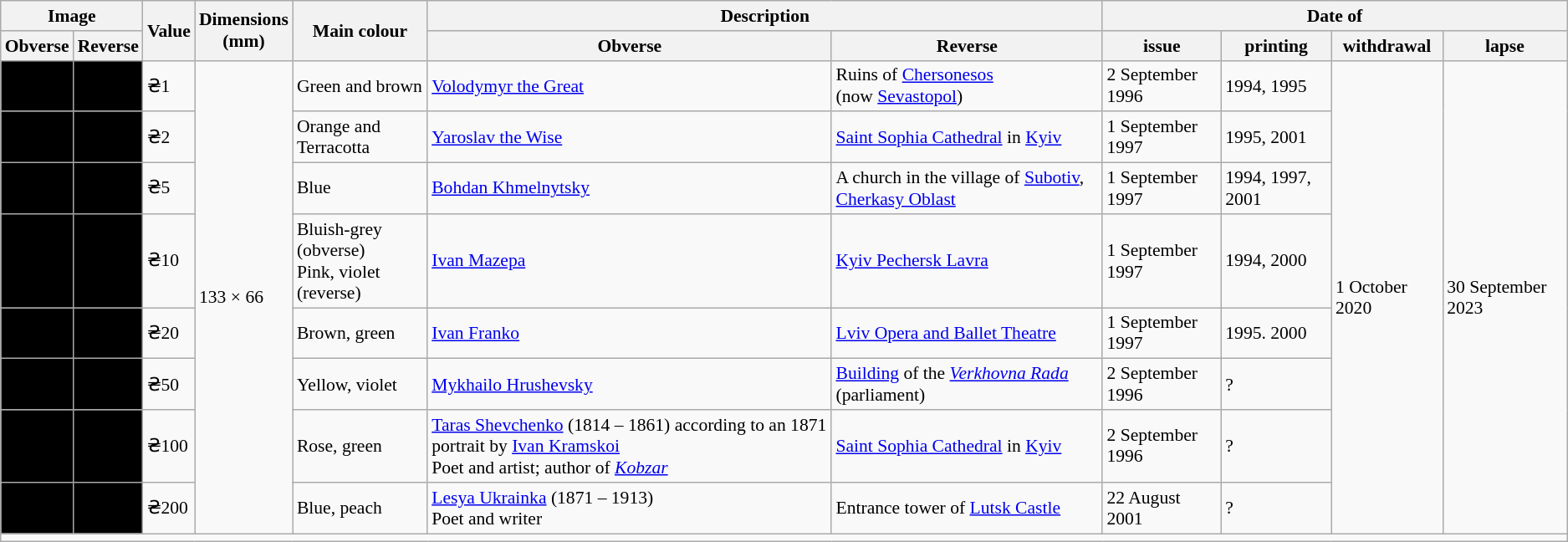<table class="wikitable sortable" style="font-size: 90%">
<tr>
<th colspan="2">Image</th>
<th rowspan="2">Value</th>
<th rowspan="2">Dimensions<br>(mm)</th>
<th rowspan="2">Main colour</th>
<th colspan="2">Description</th>
<th colspan="4">Date of</th>
</tr>
<tr>
<th>Obverse</th>
<th>Reverse</th>
<th>Obverse</th>
<th>Reverse</th>
<th>issue</th>
<th>printing</th>
<th>withdrawal</th>
<th>lapse</th>
</tr>
<tr>
<td align="center" bgcolor="#000000"></td>
<td align="center" bgcolor="#000000"></td>
<td>₴1</td>
<td rowspan="8">133 × 66</td>
<td>Green and brown</td>
<td><a href='#'>Volodymyr the Great</a></td>
<td>Ruins of <a href='#'>Chersonesos</a><br>(now <a href='#'>Sevastopol</a>)</td>
<td>2 September 1996</td>
<td>1994, 1995</td>
<td rowspan="8">1 October 2020</td>
<td rowspan="8">30 September 2023</td>
</tr>
<tr>
<td align="center" bgcolor="#000000"></td>
<td align="center" bgcolor="#000000"></td>
<td>₴2</td>
<td>Orange and Terracotta</td>
<td><a href='#'>Yaroslav the Wise</a></td>
<td><a href='#'>Saint Sophia Cathedral</a> in <a href='#'>Kyiv</a></td>
<td>1 September 1997</td>
<td>1995, 2001</td>
</tr>
<tr>
<td align="center" bgcolor="#000000"></td>
<td align="center" bgcolor="#000000"></td>
<td>₴5</td>
<td>Blue</td>
<td><a href='#'>Bohdan Khmelnytsky</a></td>
<td>A church in the village of <a href='#'>Subotiv</a>, <a href='#'>Cherkasy Oblast</a></td>
<td>1 September 1997</td>
<td>1994, 1997, 2001</td>
</tr>
<tr>
<td align="center" bgcolor="#000000"></td>
<td align="center" bgcolor="#000000"></td>
<td>₴10</td>
<td>Bluish-grey (obverse)<br>Pink, violet (reverse)</td>
<td><a href='#'>Ivan Mazepa</a></td>
<td><a href='#'>Kyiv Pechersk Lavra</a></td>
<td>1 September 1997</td>
<td>1994, 2000</td>
</tr>
<tr>
<td align="center" bgcolor="#000000"></td>
<td align="center" bgcolor="#000000"></td>
<td>₴20</td>
<td>Brown, green</td>
<td><a href='#'>Ivan Franko</a></td>
<td><a href='#'>Lviv Opera and Ballet Theatre</a></td>
<td>1 September 1997</td>
<td>1995. 2000</td>
</tr>
<tr>
<td align="center" bgcolor="#000000"></td>
<td align="center" bgcolor="#000000"></td>
<td>₴50</td>
<td>Yellow, violet</td>
<td><a href='#'>Mykhailo Hrushevsky</a></td>
<td><a href='#'>Building</a> of the <em><a href='#'>Verkhovna Rada</a></em> (parliament)</td>
<td>2 September 1996</td>
<td>?</td>
</tr>
<tr>
<td align="center" bgcolor="#000000"></td>
<td align="center" bgcolor="#000000"></td>
<td>₴100</td>
<td>Rose, green</td>
<td><a href='#'>Taras Shevchenko</a> (1814 – 1861) according to an 1871 portrait by <a href='#'>Ivan Kramskoi</a><br>Poet and artist; author of <em><a href='#'>Kobzar</a></em></td>
<td><a href='#'>Saint Sophia Cathedral</a> in <a href='#'>Kyiv</a></td>
<td>2 September 1996</td>
<td>?</td>
</tr>
<tr>
<td align="center" bgcolor="#000000"></td>
<td align="center" bgcolor="#000000"></td>
<td>₴200</td>
<td>Blue, peach</td>
<td><a href='#'>Lesya Ukrainka</a> (1871 – 1913)<br>Poet and writer</td>
<td>Entrance tower of <a href='#'>Lutsk Castle</a></td>
<td>22 August 2001</td>
<td>?</td>
</tr>
<tr>
<td colspan="11"></td>
</tr>
</table>
